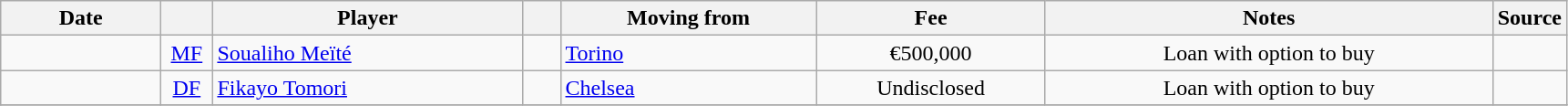<table class="wikitable sortable">
<tr>
<th style="width:110px">Date</th>
<th style="width:30px"></th>
<th style="width:220px">Player</th>
<th style="width:20px"></th>
<th style="width:180px">Moving from</th>
<th style="width:160px">Fee</th>
<th style="width:320px" class="unsortable">Notes</th>
<th style="width:35px">Source</th>
</tr>
<tr>
<td></td>
<td style="text-align:center"><a href='#'>MF</a></td>
<td> <a href='#'>Soualiho Meïté</a></td>
<td style="text-align:center"></td>
<td> <a href='#'>Torino</a></td>
<td style="text-align:center">€500,000</td>
<td style="text-align:center">Loan with option to buy</td>
<td></td>
</tr>
<tr>
<td></td>
<td style="text-align:center"><a href='#'>DF</a></td>
<td> <a href='#'>Fikayo Tomori</a></td>
<td style="text-align:center"></td>
<td> <a href='#'>Chelsea</a></td>
<td style="text-align:center">Undisclosed</td>
<td style="text-align:center">Loan with option to buy</td>
<td></td>
</tr>
<tr>
</tr>
</table>
